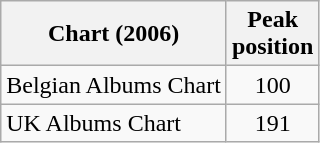<table class="wikitable sortable">
<tr>
<th>Chart (2006)</th>
<th>Peak<br>position</th>
</tr>
<tr>
<td align="left">Belgian Albums Chart</td>
<td style="text-align:center;">100</td>
</tr>
<tr>
<td align="left">UK Albums Chart</td>
<td style="text-align:center;">191</td>
</tr>
</table>
